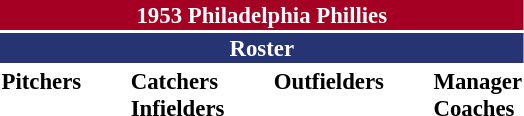<table class="toccolours" style="font-size: 95%;">
<tr>
<th colspan="10" style="background-color: #A50024; color: white; text-align: center;">1953 Philadelphia Phillies</th>
</tr>
<tr>
<td colspan="10" style="background-color: #263473; color: white; text-align: center;"><strong>Roster</strong></td>
</tr>
<tr>
<td valign="top"><strong>Pitchers</strong><br>










</td>
<td width="25px"></td>
<td valign="top"><strong>Catchers</strong><br>

<strong>Infielders</strong>







</td>
<td width="25px"></td>
<td valign="top"><strong>Outfielders</strong><br>





</td>
<td width="25px"></td>
<td valign="top"><strong>Manager</strong><br>
<strong>Coaches</strong>




</td>
</tr>
<tr>
</tr>
</table>
